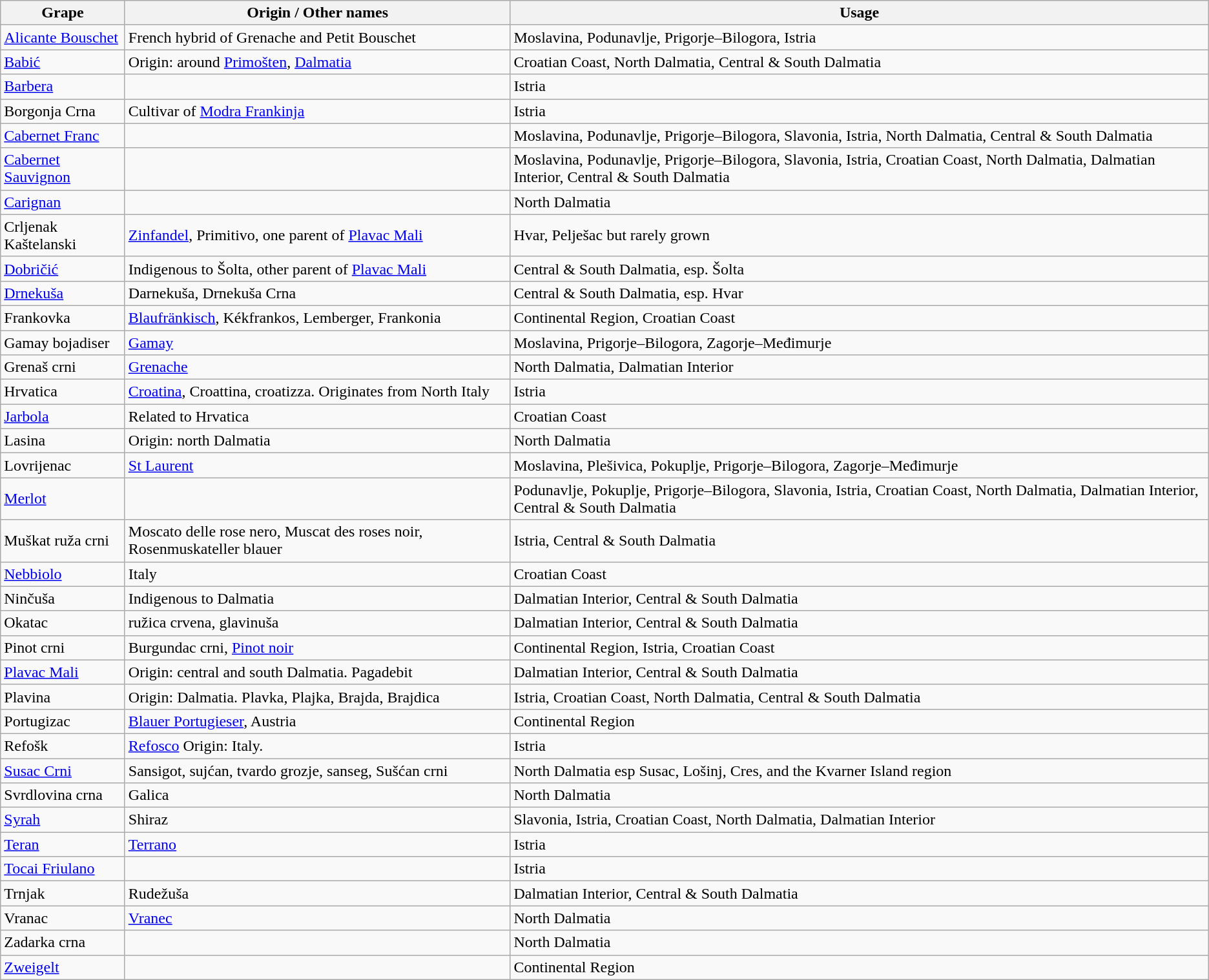<table class="wikitable" border="1">
<tr>
<th>Grape</th>
<th>Origin / Other names</th>
<th>Usage</th>
</tr>
<tr>
<td><a href='#'>Alicante Bouschet</a></td>
<td>French hybrid of Grenache and Petit Bouschet</td>
<td>Moslavina, Podunavlje, Prigorje–Bilogora, Istria</td>
</tr>
<tr>
<td><a href='#'>Babić</a></td>
<td>Origin: around <a href='#'>Primošten</a>, <a href='#'>Dalmatia</a></td>
<td>Croatian Coast, North Dalmatia, Central & South Dalmatia</td>
</tr>
<tr>
<td><a href='#'>Barbera</a></td>
<td></td>
<td>Istria</td>
</tr>
<tr>
<td>Borgonja Crna</td>
<td>Cultivar of <a href='#'>Modra Frankinja</a></td>
<td>Istria</td>
</tr>
<tr>
<td><a href='#'>Cabernet Franc</a></td>
<td></td>
<td>Moslavina, Podunavlje, Prigorje–Bilogora, Slavonia, Istria, North Dalmatia, Central & South Dalmatia</td>
</tr>
<tr>
<td><a href='#'>Cabernet Sauvignon</a></td>
<td></td>
<td>Moslavina, Podunavlje, Prigorje–Bilogora, Slavonia, Istria, Croatian Coast, North Dalmatia, Dalmatian Interior, Central & South Dalmatia</td>
</tr>
<tr>
<td><a href='#'>Carignan</a></td>
<td></td>
<td>North Dalmatia</td>
</tr>
<tr>
<td>Crljenak Kaštelanski</td>
<td><a href='#'>Zinfandel</a>, Primitivo, one parent of <a href='#'>Plavac Mali</a></td>
<td>Hvar, Pelješac but rarely grown</td>
</tr>
<tr>
<td><a href='#'>Dobričić</a></td>
<td>Indigenous to Šolta, other parent of <a href='#'>Plavac Mali</a></td>
<td>Central & South Dalmatia, esp. Šolta</td>
</tr>
<tr>
<td><a href='#'>Drnekuša</a></td>
<td>Darnekuša, Drnekuša Crna</td>
<td>Central & South Dalmatia, esp. Hvar </td>
</tr>
<tr>
<td>Frankovka</td>
<td><a href='#'>Blaufränkisch</a>, Kékfrankos, Lemberger, Frankonia</td>
<td>Continental Region, Croatian Coast</td>
</tr>
<tr>
<td>Gamay bojadiser</td>
<td><a href='#'>Gamay</a></td>
<td>Moslavina, Prigorje–Bilogora, Zagorje–Međimurje</td>
</tr>
<tr>
<td>Grenaš crni</td>
<td><a href='#'>Grenache</a></td>
<td>North Dalmatia, Dalmatian Interior</td>
</tr>
<tr>
<td>Hrvatica</td>
<td><a href='#'>Croatina</a>, Croattina, croatizza. Originates from North Italy</td>
<td>Istria</td>
</tr>
<tr>
<td><a href='#'>Jarbola</a></td>
<td>Related to Hrvatica</td>
<td>Croatian Coast</td>
</tr>
<tr>
<td>Lasina</td>
<td>Origin: north Dalmatia</td>
<td>North Dalmatia</td>
</tr>
<tr>
<td>Lovrijenac</td>
<td><a href='#'>St Laurent</a></td>
<td>Moslavina, Plešivica, Pokuplje, Prigorje–Bilogora, Zagorje–Međimurje</td>
</tr>
<tr>
<td><a href='#'>Merlot</a></td>
<td></td>
<td>Podunavlje, Pokuplje, Prigorje–Bilogora, Slavonia, Istria, Croatian Coast, North Dalmatia, Dalmatian Interior, Central & South Dalmatia</td>
</tr>
<tr>
<td>Muškat ruža crni</td>
<td>Moscato delle rose nero, Muscat des roses noir, Rosenmuskateller blauer</td>
<td>Istria, Central & South Dalmatia</td>
</tr>
<tr>
<td><a href='#'>Nebbiolo</a></td>
<td>Italy</td>
<td>Croatian Coast</td>
</tr>
<tr>
<td>Ninčuša</td>
<td>Indigenous to Dalmatia</td>
<td>Dalmatian Interior, Central & South Dalmatia</td>
</tr>
<tr>
<td>Okatac</td>
<td>ružica crvena, glavinuša</td>
<td>Dalmatian Interior, Central & South Dalmatia</td>
</tr>
<tr>
<td>Pinot crni</td>
<td>Burgundac crni, <a href='#'>Pinot noir</a></td>
<td>Continental Region, Istria, Croatian Coast</td>
</tr>
<tr>
<td><a href='#'>Plavac Mali</a></td>
<td>Origin: central and south Dalmatia. Pagadebit</td>
<td>Dalmatian Interior, Central & South Dalmatia</td>
</tr>
<tr>
<td>Plavina</td>
<td>Origin: Dalmatia. Plavka, Plajka, Brajda, Brajdica</td>
<td>Istria, Croatian Coast, North Dalmatia, Central & South Dalmatia</td>
</tr>
<tr>
<td>Portugizac</td>
<td><a href='#'>Blauer Portugieser</a>, Austria</td>
<td>Continental Region</td>
</tr>
<tr>
<td>Refošk</td>
<td><a href='#'>Refosco</a> Origin: Italy.</td>
<td>Istria</td>
</tr>
<tr>
<td><a href='#'>Susac Crni</a></td>
<td>Sansigot, sujćan, tvardo grozje, sanseg, Sušćan crni</td>
<td>North Dalmatia esp Susac, Lošinj, Cres, and the Kvarner Island region</td>
</tr>
<tr>
<td>Svrdlovina crna</td>
<td>Galica</td>
<td>North Dalmatia</td>
</tr>
<tr>
<td><a href='#'>Syrah</a></td>
<td>Shiraz</td>
<td>Slavonia, Istria, Croatian Coast, North Dalmatia, Dalmatian Interior</td>
</tr>
<tr>
<td><a href='#'>Teran</a></td>
<td><a href='#'>Terrano</a></td>
<td>Istria</td>
</tr>
<tr>
<td><a href='#'>Tocai Friulano</a></td>
<td></td>
<td>Istria</td>
</tr>
<tr>
<td>Trnjak</td>
<td>Rudežuša</td>
<td>Dalmatian Interior, Central & South Dalmatia</td>
</tr>
<tr>
<td>Vranac</td>
<td><a href='#'>Vranec</a></td>
<td>North Dalmatia</td>
</tr>
<tr>
<td>Zadarka crna</td>
<td></td>
<td>North Dalmatia</td>
</tr>
<tr>
<td><a href='#'>Zweigelt</a></td>
<td></td>
<td>Continental Region</td>
</tr>
</table>
